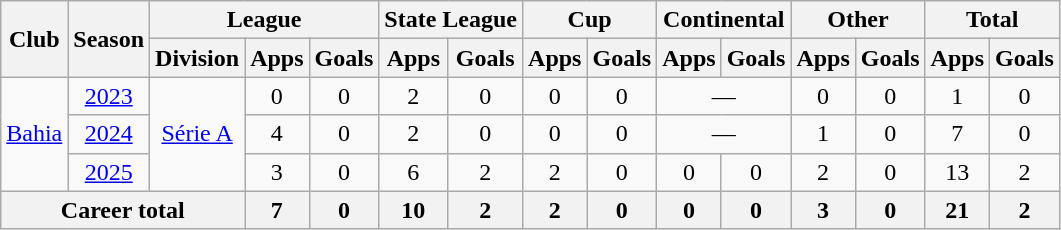<table class="wikitable" style="text-align: center;">
<tr>
<th rowspan="2">Club</th>
<th rowspan="2">Season</th>
<th colspan="3">League</th>
<th colspan="2">State League</th>
<th colspan="2">Cup</th>
<th colspan="2">Continental</th>
<th colspan="2">Other</th>
<th colspan="2">Total</th>
</tr>
<tr>
<th>Division</th>
<th>Apps</th>
<th>Goals</th>
<th>Apps</th>
<th>Goals</th>
<th>Apps</th>
<th>Goals</th>
<th>Apps</th>
<th>Goals</th>
<th>Apps</th>
<th>Goals</th>
<th>Apps</th>
<th>Goals</th>
</tr>
<tr>
<td rowspan="3" valign="center"><a href='#'>Bahia</a></td>
<td><a href='#'>2023</a></td>
<td rowspan="3"><a href='#'>Série A</a></td>
<td>0</td>
<td>0</td>
<td>2</td>
<td>0</td>
<td>0</td>
<td>0</td>
<td colspan="2">—</td>
<td>0</td>
<td>0</td>
<td>1</td>
<td>0</td>
</tr>
<tr>
<td><a href='#'>2024</a></td>
<td>4</td>
<td>0</td>
<td>2</td>
<td>0</td>
<td>0</td>
<td>0</td>
<td colspan="2">—</td>
<td>1</td>
<td>0</td>
<td>7</td>
<td>0</td>
</tr>
<tr>
<td><a href='#'>2025</a></td>
<td>3</td>
<td>0</td>
<td>6</td>
<td>2</td>
<td>2</td>
<td>0</td>
<td>0</td>
<td>0</td>
<td>2</td>
<td>0</td>
<td>13</td>
<td>2</td>
</tr>
<tr>
<th colspan="3"><strong>Career total</strong></th>
<th>7</th>
<th>0</th>
<th>10</th>
<th>2</th>
<th>2</th>
<th>0</th>
<th>0</th>
<th>0</th>
<th>3</th>
<th>0</th>
<th>21</th>
<th>2</th>
</tr>
</table>
